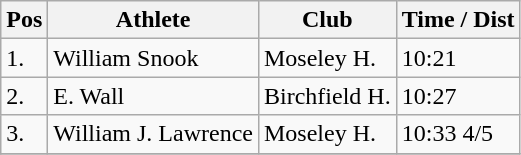<table class="wikitable">
<tr>
<th>Pos</th>
<th>Athlete</th>
<th>Club</th>
<th>Time / Dist</th>
</tr>
<tr>
<td>1.</td>
<td>William Snook</td>
<td>Moseley H.</td>
<td>10:21</td>
</tr>
<tr>
<td>2.</td>
<td>E. Wall</td>
<td>Birchfield H.</td>
<td>10:27</td>
</tr>
<tr>
<td>3.</td>
<td>William J. Lawrence</td>
<td>Moseley H.</td>
<td>10:33 4/5</td>
</tr>
<tr>
</tr>
</table>
